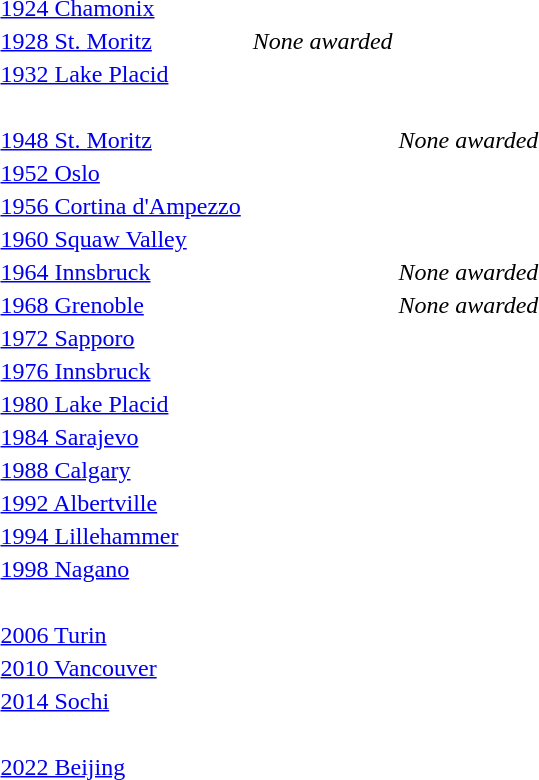<table>
<tr valign="top">
<td rowspan=2><a href='#'>1924 Chamonix</a><br></td>
<td rowspan=2></td>
<td rowspan=2></td>
<td></td>
</tr>
<tr>
<td></td>
</tr>
<tr valign="top">
<td rowspan="4"><a href='#'>1928 St. Moritz</a><br></td>
<td rowspan="2"></td>
<td rowspan="4" align="center"><em>None awarded</em></td>
<td></td>
</tr>
<tr>
<td rowspan="2"></td>
</tr>
<tr>
<td rowspan="2"></td>
</tr>
<tr>
<td></td>
</tr>
<tr valign="top">
<td><a href='#'>1932 Lake Placid</a><br></td>
<td></td>
<td></td>
<td></td>
</tr>
<tr valign="top">
<td><br></td>
<td></td>
<td></td>
<td></td>
</tr>
<tr valign="top">
<td rowspan=3><a href='#'>1948 St. Moritz</a><br></td>
<td rowspan=3></td>
<td></td>
<td rowspan=3 colspan=2 align=center><em>None awarded</em></td>
</tr>
<tr>
<td></td>
</tr>
<tr>
<td></td>
</tr>
<tr valign="top">
<td rowspan=2><a href='#'>1952 Oslo</a><br></td>
<td rowspan=2></td>
<td rowspan=2></td>
<td></td>
</tr>
<tr>
<td></td>
</tr>
<tr valign="top">
<td><a href='#'>1956 Cortina d'Ampezzo</a><br></td>
<td></td>
<td></td>
<td></td>
</tr>
<tr valign="top">
<td><a href='#'>1960 Squaw Valley</a><br></td>
<td></td>
<td></td>
<td></td>
</tr>
<tr valign="top">
<td rowspan=3><a href='#'>1964 Innsbruck</a><br></td>
<td rowspan=3></td>
<td></td>
<td rowspan=3 colspan=2 align=center><em>None awarded</em></td>
</tr>
<tr>
<td></td>
</tr>
<tr>
<td></td>
</tr>
<tr valign="top">
<td rowspan=2><a href='#'>1968 Grenoble</a><br></td>
<td rowspan=2></td>
<td></td>
<td rowspan=2 colspan=2 align=center><em>None awarded</em></td>
</tr>
<tr>
<td></td>
</tr>
<tr valign="top">
<td><a href='#'>1972 Sapporo</a> <br></td>
<td></td>
<td></td>
<td></td>
</tr>
<tr valign="top">
<td><a href='#'>1976 Innsbruck</a><br></td>
<td></td>
<td></td>
<td></td>
</tr>
<tr valign="top">
<td><a href='#'>1980 Lake Placid</a><br></td>
<td></td>
<td></td>
<td></td>
</tr>
<tr valign="top">
<td><a href='#'>1984 Sarajevo</a><br></td>
<td></td>
<td></td>
<td></td>
</tr>
<tr valign="top">
<td><a href='#'>1988 Calgary</a><br></td>
<td></td>
<td></td>
<td></td>
</tr>
<tr>
<td><a href='#'>1992 Albertville</a><br></td>
<td></td>
<td></td>
<td></td>
</tr>
<tr>
<td><a href='#'>1994 Lillehammer</a><br></td>
<td></td>
<td></td>
<td></td>
</tr>
<tr>
<td><a href='#'>1998 Nagano</a><br></td>
<td></td>
<td></td>
<td></td>
</tr>
<tr>
<td><br></td>
<td></td>
<td></td>
<td></td>
</tr>
<tr>
<td><a href='#'>2006 Turin</a><br></td>
<td></td>
<td></td>
<td></td>
</tr>
<tr>
<td><a href='#'>2010 Vancouver</a> <br></td>
<td></td>
<td></td>
<td></td>
</tr>
<tr>
<td><a href='#'>2014 Sochi</a><br></td>
<td></td>
<td></td>
<td></td>
</tr>
<tr>
<td><br></td>
<td></td>
<td></td>
<td></td>
</tr>
<tr>
<td><a href='#'>2022 Beijing</a> <br></td>
<td></td>
<td></td>
<td></td>
</tr>
<tr>
</tr>
</table>
